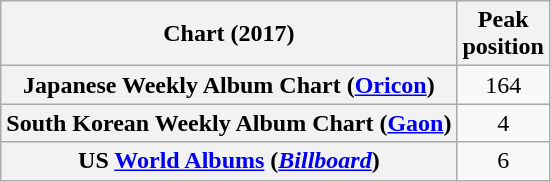<table class="wikitable sortable plainrowheaders" style="text-align:center">
<tr>
<th>Chart (2017)</th>
<th>Peak<br>position</th>
</tr>
<tr>
<th scope="row">Japanese Weekly Album Chart (<a href='#'>Oricon</a>)</th>
<td>164</td>
</tr>
<tr>
<th scope="row">South Korean Weekly Album Chart (<a href='#'>Gaon</a>)</th>
<td>4</td>
</tr>
<tr>
<th scope="row">US <a href='#'>World Albums</a> (<em><a href='#'>Billboard</a></em>)</th>
<td>6</td>
</tr>
</table>
